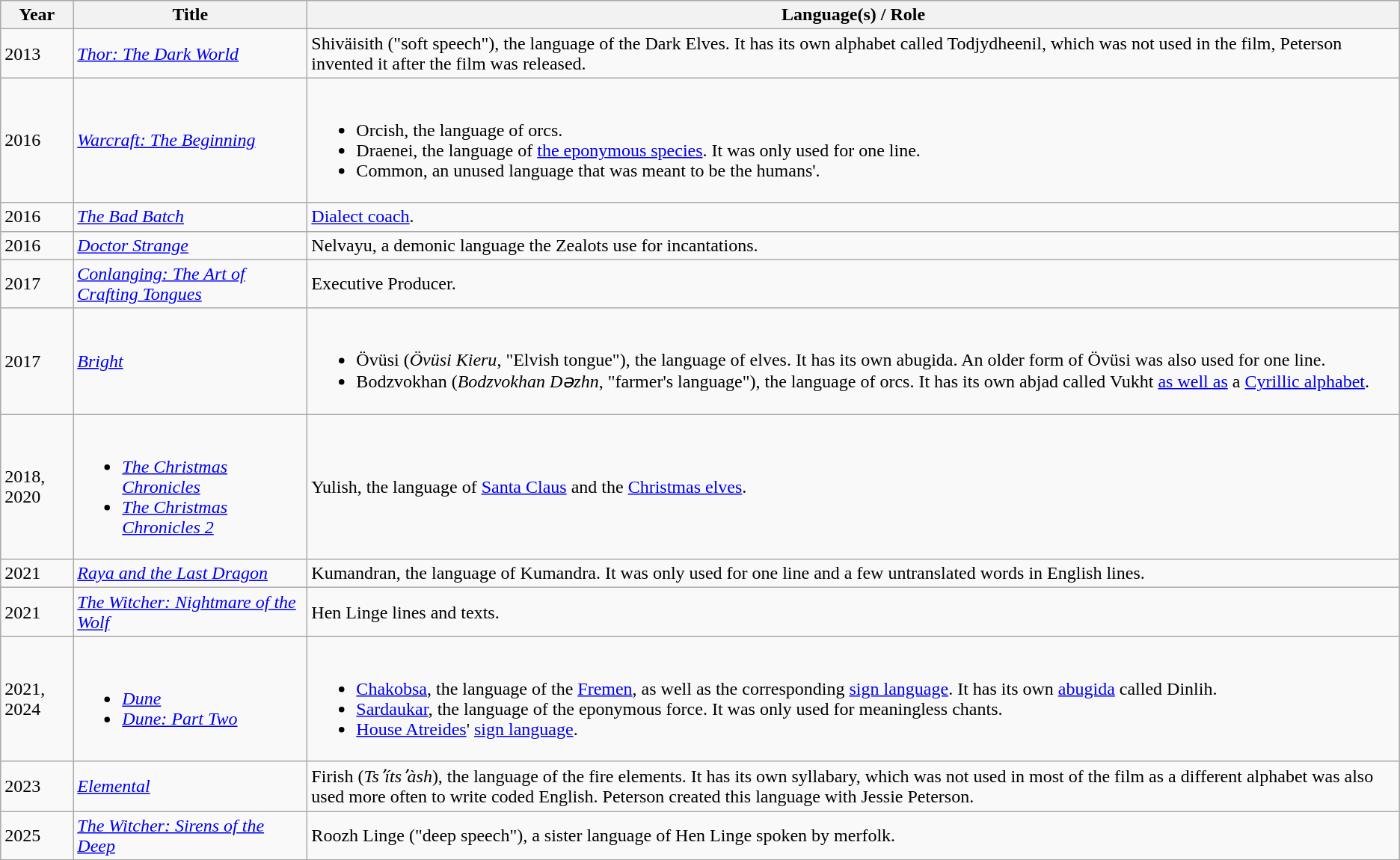<table class="wikitable sortable">
<tr>
<th>Year</th>
<th>Title</th>
<th>Language(s) / Role</th>
</tr>
<tr>
<td>2013</td>
<td><em><a href='#'>Thor: The Dark World</a></em></td>
<td>Shiväisith ("soft speech"), the language of the Dark Elves. It has its own alphabet called Todjydheenil, which was not used in the film, Peterson invented it after the film was released.</td>
</tr>
<tr>
<td>2016</td>
<td><em><a href='#'>Warcraft: The Beginning</a></em></td>
<td><br><ul><li>Orcish, the language of orcs.</li><li>Draenei, the language of <a href='#'>the eponymous species</a>. It was only used for one line.</li><li>Common, an unused language that was meant to be the humans'.</li></ul></td>
</tr>
<tr>
<td>2016</td>
<td><em><a href='#'>The Bad Batch</a></em></td>
<td><a href='#'>Dialect coach</a>.</td>
</tr>
<tr>
<td>2016</td>
<td><em><a href='#'>Doctor Strange</a></em></td>
<td>Nelvayu, a demonic language the Zealots use for incantations.</td>
</tr>
<tr>
<td>2017</td>
<td><em><a href='#'>Conlanging: The Art of Crafting Tongues</a></em></td>
<td>Executive Producer.</td>
</tr>
<tr>
<td>2017</td>
<td><em><a href='#'>Bright</a></em></td>
<td><br><ul><li>Övüsi (<em>Övüsi Kieru</em>, "Elvish tongue"), the language of elves. It has its own abugida. An older form of Övüsi was also used for one line.</li><li>Bodzvokhan (<em>Bodzvokhan Dǝzhn</em>, "farmer's language"), the language of orcs. It has its own abjad called Vukht <a href='#'>as well as</a> a <a href='#'>Cyrillic alphabet</a>.</li></ul></td>
</tr>
<tr>
<td>2018, 2020</td>
<td><br><ul><li><em><a href='#'>The Christmas Chronicles</a></em></li><li><em><a href='#'>The Christmas Chronicles 2</a></em></li></ul></td>
<td>Yulish, the language of <a href='#'>Santa Claus</a> and the <a href='#'>Christmas elves</a>.</td>
</tr>
<tr>
<td>2021</td>
<td><em><a href='#'>Raya and the Last Dragon</a></em></td>
<td>Kumandran, the language of Kumandra. It was only used for one line and a few untranslated words in English lines.</td>
</tr>
<tr>
<td>2021</td>
<td><em><a href='#'>The Witcher: Nightmare of the Wolf</a></em></td>
<td>Hen Linge lines and texts.</td>
</tr>
<tr>
<td>2021, 2024</td>
<td><br><ul><li><em><a href='#'>Dune</a></em></li><li><em><a href='#'>Dune: Part Two</a></em></li></ul></td>
<td><br><ul><li><a href='#'>Chakobsa</a>, the language of the <a href='#'>Fremen</a>, as well as the corresponding <a href='#'>sign language</a>. It has its own <a href='#'>abugida</a> called Dinlih.</li><li><a href='#'>Sardaukar</a>, the language of the eponymous force. It was only used for meaningless chants.</li><li><a href='#'>House Atreides</a>' <a href='#'>sign language</a>.</li></ul></td>
</tr>
<tr>
<td>2023</td>
<td><a href='#'><em>Elemental</em></a></td>
<td>Firish (<em>Tsʼítsʼàsh</em>), the language of the fire elements. It has its own syllabary, which was not used in most of the film as a different alphabet was also used more often to write coded English. Peterson created this language with Jessie Peterson.</td>
</tr>
<tr>
<td>2025</td>
<td><em><a href='#'>The Witcher: Sirens of the Deep</a></em></td>
<td>Roozh Linge ("deep speech"), a sister language of Hen Linge spoken by merfolk.</td>
</tr>
</table>
